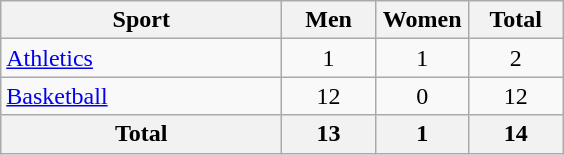<table class="wikitable sortable" style="text-align:center;">
<tr>
<th width=180>Sport</th>
<th width=55>Men</th>
<th width=55>Women</th>
<th width=55>Total</th>
</tr>
<tr>
<td align=left><a href='#'>Athletics</a></td>
<td>1</td>
<td>1</td>
<td>2</td>
</tr>
<tr>
<td align=left><a href='#'>Basketball</a></td>
<td>12</td>
<td>0</td>
<td>12</td>
</tr>
<tr>
<th>Total</th>
<th>13</th>
<th>1</th>
<th>14</th>
</tr>
</table>
